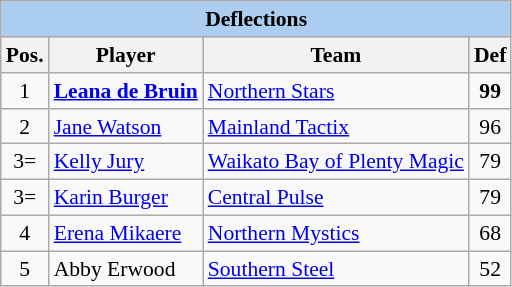<table class="wikitable"  style="float:left; font-size:90%;">
<tr>
<th colspan=4 style=background:#ABCDEF>Deflections</th>
</tr>
<tr>
<th>Pos.</th>
<th>Player</th>
<th>Team</th>
<th>Def</th>
</tr>
<tr>
<td align=center>1</td>
<td><strong><a href='#'>Leana de Bruin</a></strong></td>
<td><a href='#'>Northern Stars</a></td>
<td align=center><strong>99</strong></td>
</tr>
<tr>
<td align=center>2</td>
<td><a href='#'>Jane Watson</a></td>
<td><a href='#'>Mainland Tactix</a></td>
<td align=center>96</td>
</tr>
<tr>
<td align=center>3=</td>
<td><a href='#'>Kelly Jury</a></td>
<td><a href='#'>Waikato Bay of Plenty Magic</a></td>
<td align=center>79</td>
</tr>
<tr>
<td align=center>3=</td>
<td><a href='#'>Karin Burger</a></td>
<td><a href='#'>Central Pulse</a></td>
<td align=center>79</td>
</tr>
<tr>
<td align=center>4</td>
<td><a href='#'>Erena Mikaere</a></td>
<td><a href='#'>Northern Mystics</a></td>
<td align=center>68</td>
</tr>
<tr>
<td align=center>5</td>
<td>Abby Erwood</td>
<td><a href='#'>Southern Steel</a></td>
<td align=center>52</td>
</tr>
</table>
